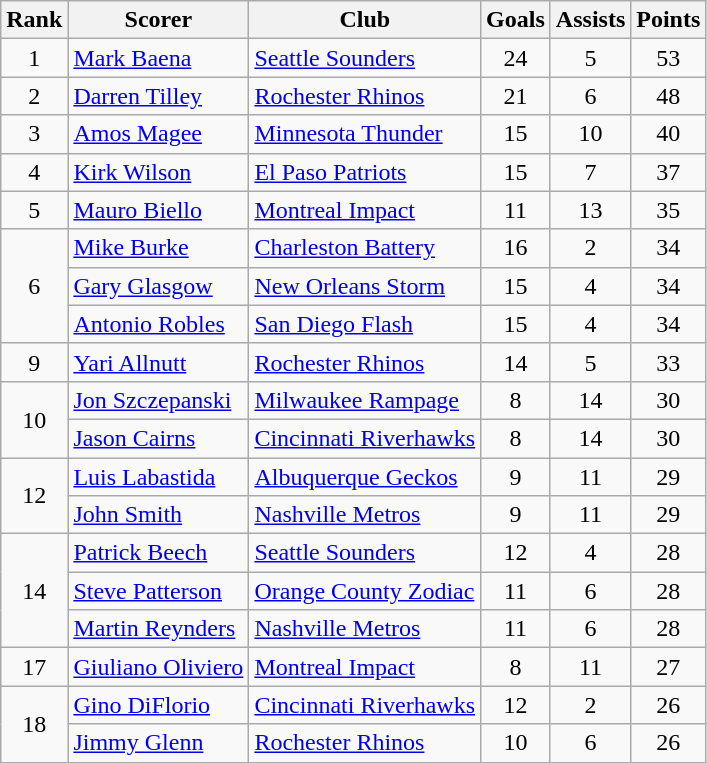<table class="wikitable">
<tr>
<th>Rank</th>
<th>Scorer</th>
<th>Club</th>
<th>Goals</th>
<th>Assists</th>
<th>Points</th>
</tr>
<tr>
<td align=center>1</td>
<td><a href='#'>Mark Baena</a></td>
<td><a href='#'>Seattle Sounders</a></td>
<td align=center>24</td>
<td align=center>5</td>
<td align=center>53</td>
</tr>
<tr>
<td align=center>2</td>
<td><a href='#'>Darren Tilley</a></td>
<td><a href='#'>Rochester Rhinos</a></td>
<td align=center>21</td>
<td align=center>6</td>
<td align=center>48</td>
</tr>
<tr>
<td align=center>3</td>
<td><a href='#'>Amos Magee</a></td>
<td><a href='#'>Minnesota Thunder</a></td>
<td align=center>15</td>
<td align=center>10</td>
<td align=center>40</td>
</tr>
<tr>
<td align=center>4</td>
<td><a href='#'>Kirk Wilson</a></td>
<td><a href='#'>El Paso Patriots</a></td>
<td align=center>15</td>
<td align=center>7</td>
<td align=center>37</td>
</tr>
<tr>
<td align=center>5</td>
<td><a href='#'>Mauro Biello</a></td>
<td><a href='#'>Montreal Impact</a></td>
<td align=center>11</td>
<td align=center>13</td>
<td align=center>35</td>
</tr>
<tr>
<td rowspan=3 align=center>6</td>
<td><a href='#'>Mike Burke</a></td>
<td><a href='#'>Charleston Battery</a></td>
<td align=center>16</td>
<td align=center>2</td>
<td align=center>34</td>
</tr>
<tr>
<td><a href='#'>Gary Glasgow</a></td>
<td><a href='#'>New Orleans Storm</a></td>
<td align=center>15</td>
<td align=center>4</td>
<td align=center>34</td>
</tr>
<tr>
<td><a href='#'>Antonio Robles</a></td>
<td><a href='#'>San Diego Flash</a></td>
<td align=center>15</td>
<td align=center>4</td>
<td align=center>34</td>
</tr>
<tr>
<td align=center>9</td>
<td><a href='#'>Yari Allnutt</a></td>
<td><a href='#'>Rochester Rhinos</a></td>
<td align=center>14</td>
<td align=center>5</td>
<td align=center>33</td>
</tr>
<tr>
<td rowspan=2 align=center>10</td>
<td><a href='#'>Jon Szczepanski</a></td>
<td><a href='#'>Milwaukee Rampage</a></td>
<td align=center>8</td>
<td align=center>14</td>
<td align=center>30</td>
</tr>
<tr>
<td><a href='#'>Jason Cairns</a></td>
<td><a href='#'>Cincinnati Riverhawks</a></td>
<td align=center>8</td>
<td align=center>14</td>
<td align=center>30</td>
</tr>
<tr>
<td rowspan=2 align=center>12</td>
<td><a href='#'>Luis Labastida</a></td>
<td><a href='#'>Albuquerque Geckos</a></td>
<td align=center>9</td>
<td align=center>11</td>
<td align=center>29</td>
</tr>
<tr>
<td><a href='#'>John Smith</a></td>
<td><a href='#'>Nashville Metros</a></td>
<td align=center>9</td>
<td align=center>11</td>
<td align=center>29</td>
</tr>
<tr>
<td rowspan=3 align=center>14</td>
<td><a href='#'>Patrick Beech</a></td>
<td><a href='#'>Seattle Sounders</a></td>
<td align=center>12</td>
<td align=center>4</td>
<td align=center>28</td>
</tr>
<tr>
<td><a href='#'>Steve Patterson</a></td>
<td><a href='#'>Orange County Zodiac</a></td>
<td align=center>11</td>
<td align=center>6</td>
<td align=center>28</td>
</tr>
<tr>
<td><a href='#'>Martin Reynders</a></td>
<td><a href='#'>Nashville Metros</a></td>
<td align=center>11</td>
<td align=center>6</td>
<td align=center>28</td>
</tr>
<tr>
<td align=center>17</td>
<td><a href='#'>Giuliano Oliviero</a></td>
<td><a href='#'>Montreal Impact</a></td>
<td align=center>8</td>
<td align=center>11</td>
<td align=center>27</td>
</tr>
<tr>
<td rowspan=2 align=center>18</td>
<td><a href='#'>Gino DiFlorio</a></td>
<td><a href='#'>Cincinnati Riverhawks</a></td>
<td align=center>12</td>
<td align=center>2</td>
<td align=center>26</td>
</tr>
<tr>
<td><a href='#'>Jimmy Glenn</a></td>
<td><a href='#'>Rochester Rhinos</a></td>
<td align=center>10</td>
<td align=center>6</td>
<td align=center>26</td>
</tr>
</table>
